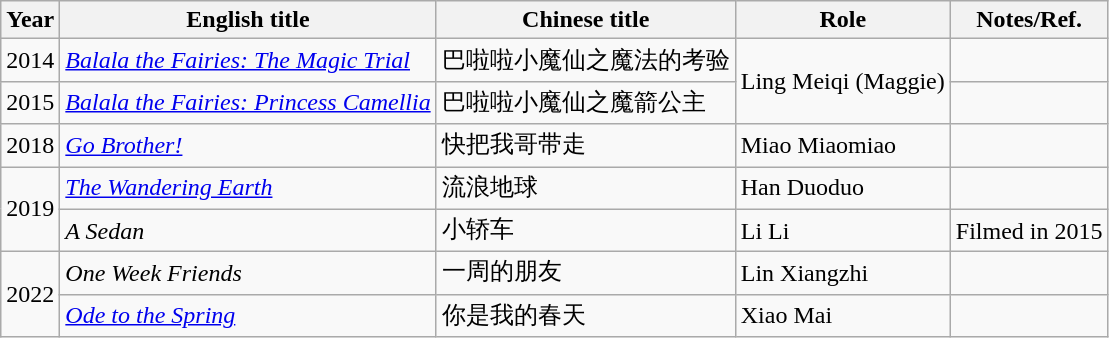<table class="wikitable sortable">
<tr>
<th>Year</th>
<th>English title</th>
<th>Chinese title</th>
<th>Role</th>
<th class="unsortable">Notes/Ref.</th>
</tr>
<tr>
<td>2014</td>
<td><em><a href='#'>Balala the Fairies: The Magic Trial</a></em></td>
<td>巴啦啦小魔仙之魔法的考验</td>
<td rowspan="2">Ling Meiqi (Maggie)</td>
<td></td>
</tr>
<tr>
<td>2015</td>
<td><em><a href='#'>Balala the Fairies: Princess Camellia</a></em></td>
<td>巴啦啦小魔仙之魔箭公主</td>
<td></td>
</tr>
<tr>
<td>2018</td>
<td><em><a href='#'>Go Brother!</a></em></td>
<td>快把我哥带走</td>
<td>Miao Miaomiao</td>
<td></td>
</tr>
<tr>
<td rowspan="2">2019</td>
<td><em><a href='#'>The Wandering Earth</a></em></td>
<td>流浪地球</td>
<td>Han Duoduo</td>
<td></td>
</tr>
<tr>
<td><em>A Sedan</em></td>
<td>小轿车</td>
<td>Li Li</td>
<td>Filmed in 2015</td>
</tr>
<tr>
<td rowspan="2">2022</td>
<td><em>One Week Friends</em></td>
<td>一周的朋友</td>
<td>Lin Xiangzhi</td>
<td></td>
</tr>
<tr>
<td><em><a href='#'>Ode to the Spring</a></em></td>
<td>你是我的春天</td>
<td>Xiao Mai</td>
<td></td>
</tr>
</table>
